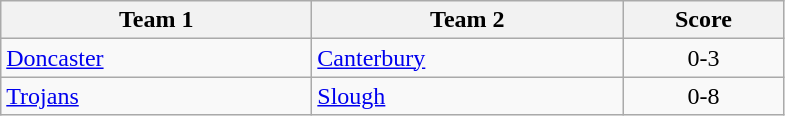<table class="wikitable" style="font-size: 100%">
<tr>
<th width=200>Team 1</th>
<th width=200>Team 2</th>
<th width=100>Score</th>
</tr>
<tr>
<td><a href='#'>Doncaster</a></td>
<td><a href='#'>Canterbury</a></td>
<td align=center>0-3</td>
</tr>
<tr>
<td><a href='#'>Trojans</a></td>
<td><a href='#'>Slough</a></td>
<td align=center>0-8</td>
</tr>
</table>
